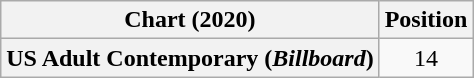<table class="wikitable plainrowheaders" style="text-align:center">
<tr>
<th>Chart (2020)</th>
<th>Position</th>
</tr>
<tr>
<th scope="row">US Adult Contemporary (<em>Billboard</em>)</th>
<td>14</td>
</tr>
</table>
